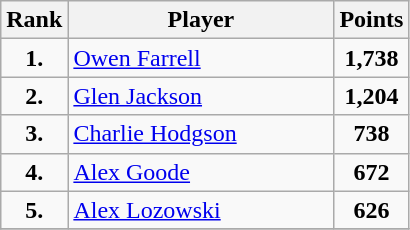<table class="wikitable sticky-header">
<tr>
<th width=35>Rank</th>
<th width=170>Player</th>
<th width=40>Points</th>
</tr>
<tr>
<td align=center><strong>1.</strong></td>
<td> <a href='#'>Owen Farrell</a></td>
<td align=center><strong>1,738</strong></td>
</tr>
<tr>
<td align=center><strong>2.</strong></td>
<td> <a href='#'>Glen Jackson</a></td>
<td align=center><strong>1,204</strong></td>
</tr>
<tr>
<td align=center><strong>3.</strong></td>
<td> <a href='#'>Charlie Hodgson</a></td>
<td align=center><strong>738</strong></td>
</tr>
<tr>
<td align=center><strong>4.</strong></td>
<td> <a href='#'>Alex Goode</a></td>
<td align=center><strong>672</strong></td>
</tr>
<tr>
<td align=center><strong>5.</strong></td>
<td> <a href='#'>Alex Lozowski</a></td>
<td align=center><strong>626</strong></td>
</tr>
<tr>
</tr>
</table>
